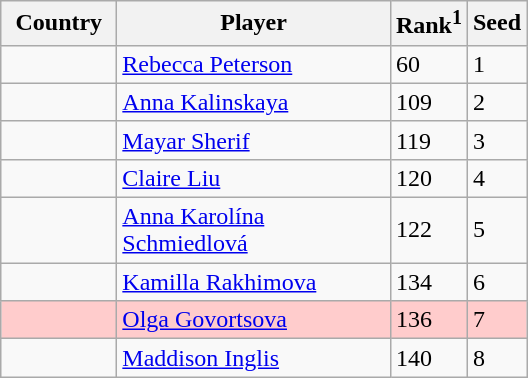<table class="wikitable" border="1">
<tr>
<th width="70">Country</th>
<th width="175">Player</th>
<th>Rank<sup>1</sup></th>
<th>Seed</th>
</tr>
<tr>
<td></td>
<td><a href='#'>Rebecca Peterson</a></td>
<td>60</td>
<td>1</td>
</tr>
<tr>
<td></td>
<td><a href='#'>Anna Kalinskaya</a></td>
<td>109</td>
<td>2</td>
</tr>
<tr>
<td></td>
<td><a href='#'>Mayar Sherif</a></td>
<td>119</td>
<td>3</td>
</tr>
<tr>
<td></td>
<td><a href='#'>Claire Liu</a></td>
<td>120</td>
<td>4</td>
</tr>
<tr>
<td></td>
<td><a href='#'>Anna Karolína Schmiedlová</a></td>
<td>122</td>
<td>5</td>
</tr>
<tr>
<td></td>
<td><a href='#'>Kamilla Rakhimova</a></td>
<td>134</td>
<td>6</td>
</tr>
<tr style="background:#fcc;">
<td></td>
<td><a href='#'>Olga Govortsova</a></td>
<td>136</td>
<td>7</td>
</tr>
<tr>
<td></td>
<td><a href='#'>Maddison Inglis</a></td>
<td>140</td>
<td>8</td>
</tr>
</table>
